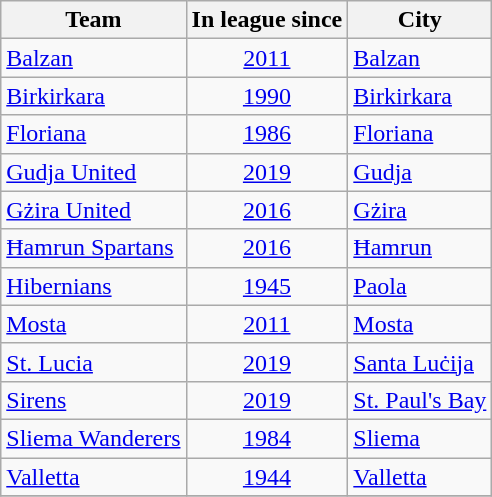<table class="wikitable sortable">
<tr>
<th>Team</th>
<th>In league since</th>
<th>City</th>
</tr>
<tr>
<td><a href='#'>Balzan</a></td>
<td align="center"><a href='#'>2011</a></td>
<td><a href='#'>Balzan</a></td>
</tr>
<tr>
<td><a href='#'>Birkirkara</a></td>
<td align="center"><a href='#'>1990</a></td>
<td><a href='#'>Birkirkara</a></td>
</tr>
<tr>
<td><a href='#'>Floriana</a></td>
<td align="center"><a href='#'>1986</a></td>
<td><a href='#'>Floriana</a></td>
</tr>
<tr>
<td><a href='#'>Gudja United</a></td>
<td align="center"><a href='#'>2019</a></td>
<td><a href='#'>Gudja</a></td>
</tr>
<tr>
<td><a href='#'>Gżira United</a></td>
<td align="center"><a href='#'>2016</a></td>
<td><a href='#'>Gżira</a></td>
</tr>
<tr>
<td><a href='#'>Ħamrun Spartans</a></td>
<td align="center"><a href='#'>2016</a></td>
<td><a href='#'>Ħamrun</a></td>
</tr>
<tr>
<td><a href='#'>Hibernians</a></td>
<td align="center"><a href='#'>1945</a></td>
<td><a href='#'>Paola</a></td>
</tr>
<tr>
<td><a href='#'>Mosta</a></td>
<td align="center"><a href='#'>2011</a></td>
<td><a href='#'>Mosta</a></td>
</tr>
<tr>
<td><a href='#'>St. Lucia</a></td>
<td align="center"><a href='#'>2019</a></td>
<td><a href='#'>Santa Luċija</a></td>
</tr>
<tr>
<td><a href='#'>Sirens</a></td>
<td align="center"><a href='#'>2019</a></td>
<td><a href='#'>St. Paul's Bay</a></td>
</tr>
<tr>
<td><a href='#'>Sliema Wanderers</a></td>
<td align="center"><a href='#'>1984</a></td>
<td><a href='#'>Sliema</a></td>
</tr>
<tr>
<td><a href='#'>Valletta</a></td>
<td align="center"><a href='#'>1944</a></td>
<td><a href='#'>Valletta</a></td>
</tr>
<tr>
</tr>
</table>
